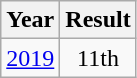<table class="wikitable" style="text-align:center">
<tr>
<th>Year</th>
<th>Result</th>
</tr>
<tr>
<td><a href='#'>2019</a></td>
<td>11th</td>
</tr>
</table>
